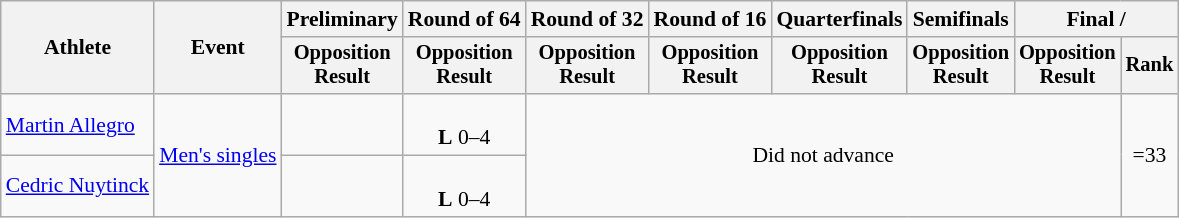<table class=wikitable style=font-size:90%;text-align:center>
<tr>
<th rowspan=2>Athlete</th>
<th rowspan=2>Event</th>
<th>Preliminary</th>
<th>Round of 64</th>
<th>Round of 32</th>
<th>Round of 16</th>
<th>Quarterfinals</th>
<th>Semifinals</th>
<th colspan=2>Final / </th>
</tr>
<tr style=font-size:95%>
<th>Opposition<br>Result</th>
<th>Opposition<br>Result</th>
<th>Opposition<br>Result</th>
<th>Opposition<br>Result</th>
<th>Opposition<br>Result</th>
<th>Opposition<br>Result</th>
<th>Opposition<br>Result</th>
<th>Rank</th>
</tr>
<tr>
<td align=left><a href='#'>Martin Allegro</a></td>
<td align=left rowspan=2><a href='#'>Men's singles</a></td>
<td></td>
<td><br><strong>L</strong> 0–4</td>
<td colspan=5 rowspan=2>Did not advance</td>
<td rowspan=2>=33</td>
</tr>
<tr>
<td align=left><a href='#'>Cedric Nuytinck</a></td>
<td></td>
<td><br><strong>L</strong> 0–4</td>
</tr>
</table>
